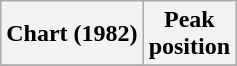<table class="wikitable">
<tr>
<th>Chart (1982)</th>
<th>Peak<br>position</th>
</tr>
<tr>
</tr>
</table>
